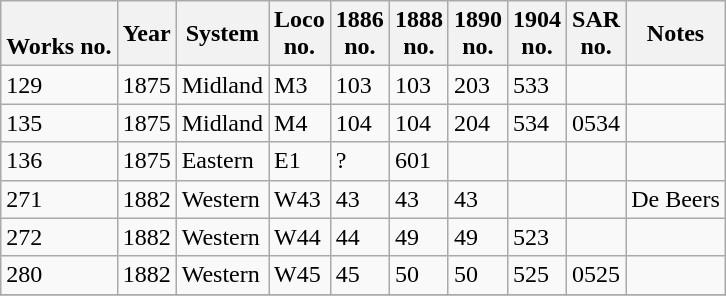<table class="wikitable collapsible collapsed sortable" style="margin:0.5em auto; font-size:100%;">
<tr>
<th><br>Works no.</th>
<th>Year<br></th>
<th>System</th>
<th>Loco<br>no.</th>
<th>1886<br>no.</th>
<th>1888<br>no.</th>
<th>1890<br>no.</th>
<th>1904<br>no.</th>
<th>SAR<br>no.</th>
<th>Notes</th>
</tr>
<tr>
<td>129</td>
<td>1875</td>
<td>Midland</td>
<td>M3</td>
<td>103</td>
<td>103</td>
<td>203</td>
<td>533</td>
<td></td>
<td></td>
</tr>
<tr>
<td>135</td>
<td>1875</td>
<td>Midland</td>
<td>M4</td>
<td>104</td>
<td>104</td>
<td>204</td>
<td>534</td>
<td>0534</td>
<td></td>
</tr>
<tr>
<td>136</td>
<td>1875</td>
<td>Eastern</td>
<td>E1</td>
<td>?</td>
<td>601</td>
<td></td>
<td></td>
<td></td>
<td></td>
</tr>
<tr>
<td>271</td>
<td>1882</td>
<td>Western</td>
<td>W43</td>
<td>43</td>
<td>43</td>
<td>43</td>
<td></td>
<td></td>
<td>De Beers</td>
</tr>
<tr>
<td>272</td>
<td>1882</td>
<td>Western</td>
<td>W44</td>
<td>44</td>
<td>49</td>
<td>49</td>
<td>523</td>
<td></td>
<td></td>
</tr>
<tr>
<td>280</td>
<td>1882</td>
<td>Western</td>
<td>W45</td>
<td>45</td>
<td>50</td>
<td>50</td>
<td>525</td>
<td>0525</td>
<td></td>
</tr>
<tr>
</tr>
</table>
